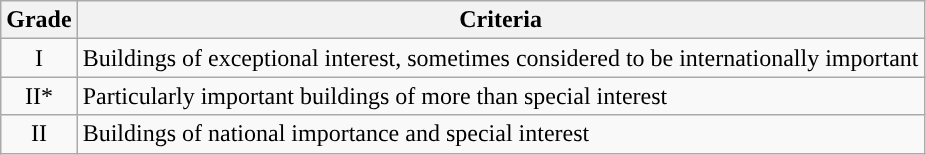<table class="wikitable">
<tr>
<th>Grade</th>
<th>Criteria</th>
</tr>
<tr>
<td align="center" >I</td>
<td>Buildings of exceptional interest, sometimes considered to be internationally important</td>
</tr>
<tr>
<td align="center" >II*</td>
<td>Particularly important buildings of more than special interest</td>
</tr>
<tr>
<td align="center" >II</td>
<td>Buildings of national importance and special interest</td>
</tr>
</table>
